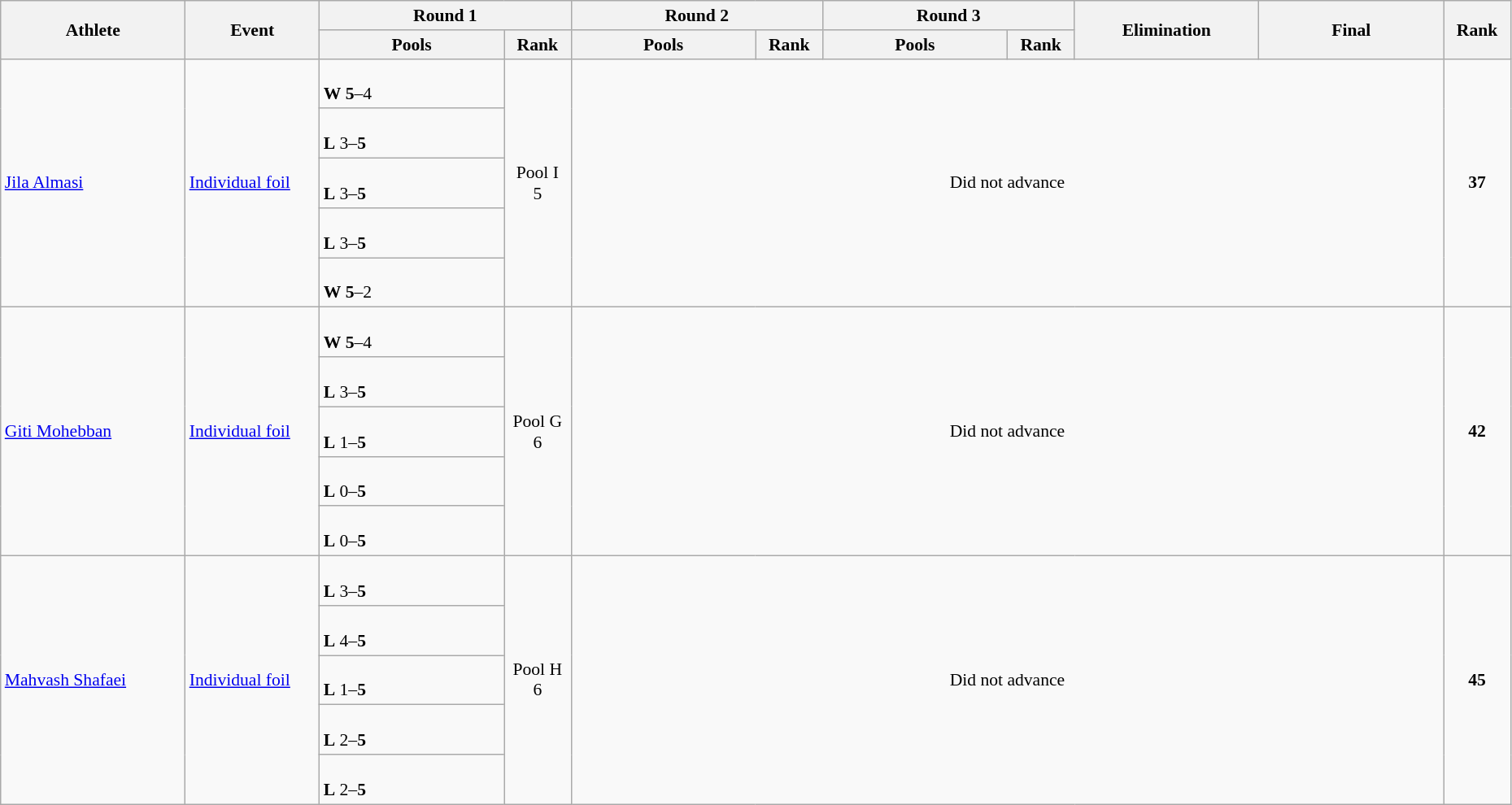<table class="wikitable" width="98%" style="text-align:left; font-size:90%">
<tr>
<th rowspan="2" width="11%">Athlete</th>
<th rowspan="2" width="8%">Event</th>
<th colspan="2">Round 1</th>
<th colspan="2">Round 2</th>
<th colspan="2">Round 3</th>
<th rowspan="2" width="11%">Elimination</th>
<th rowspan="2" width="11%">Final</th>
<th rowspan="2" width="4%">Rank</th>
</tr>
<tr>
<th width="11%">Pools</th>
<th width="4%">Rank</th>
<th width="11%">Pools</th>
<th width="4%">Rank</th>
<th width="11%">Pools</th>
<th width="4%">Rank</th>
</tr>
<tr>
<td rowspan="5"><a href='#'>Jila Almasi</a></td>
<td rowspan="5"><a href='#'>Individual foil</a></td>
<td><br><strong>W</strong> <strong>5</strong>–4</td>
<td rowspan="5" align=center>Pool I<br>5</td>
<td rowspan="5" colspan=6 align=center>Did not advance</td>
<td rowspan="5" align="center"><strong>37</strong></td>
</tr>
<tr>
<td><br><strong>L</strong> 3–<strong>5</strong></td>
</tr>
<tr>
<td><br><strong>L</strong> 3–<strong>5</strong></td>
</tr>
<tr>
<td><br><strong>L</strong> 3–<strong>5</strong></td>
</tr>
<tr>
<td><br><strong>W</strong> <strong>5</strong>–2</td>
</tr>
<tr>
<td rowspan="5"><a href='#'>Giti Mohebban</a></td>
<td rowspan="5"><a href='#'>Individual foil</a></td>
<td><br><strong>W</strong> <strong>5</strong>–4</td>
<td rowspan="5" align=center>Pool G<br>6</td>
<td rowspan="5" colspan=6 align=center>Did not advance</td>
<td rowspan="5" align="center"><strong>42</strong></td>
</tr>
<tr>
<td><br><strong>L</strong> 3–<strong>5</strong></td>
</tr>
<tr>
<td><br><strong>L</strong> 1–<strong>5</strong></td>
</tr>
<tr>
<td><br><strong>L</strong> 0–<strong>5</strong></td>
</tr>
<tr>
<td><br><strong>L</strong> 0–<strong>5</strong></td>
</tr>
<tr>
<td rowspan="5"><a href='#'>Mahvash Shafaei</a></td>
<td rowspan="5"><a href='#'>Individual foil</a></td>
<td><br><strong>L</strong> 3–<strong>5</strong></td>
<td rowspan="5" align=center>Pool H<br>6</td>
<td rowspan="5" colspan=6 align=center>Did not advance</td>
<td rowspan="5" align="center"><strong>45</strong></td>
</tr>
<tr>
<td><br><strong>L</strong> 4–<strong>5</strong></td>
</tr>
<tr>
<td><br><strong>L</strong> 1–<strong>5</strong></td>
</tr>
<tr>
<td><br><strong>L</strong> 2–<strong>5</strong></td>
</tr>
<tr>
<td><br><strong>L</strong> 2–<strong>5</strong></td>
</tr>
</table>
